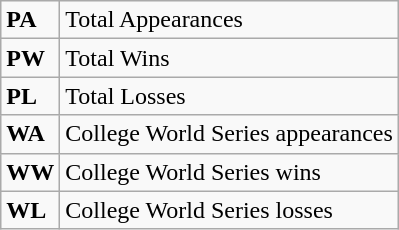<table class="wikitable">
<tr>
<td><strong>PA</strong></td>
<td>Total Appearances</td>
</tr>
<tr>
<td><strong>PW</strong></td>
<td>Total Wins</td>
</tr>
<tr>
<td><strong>PL</strong></td>
<td>Total Losses</td>
</tr>
<tr>
<td><strong>WA</strong></td>
<td>College World Series appearances</td>
</tr>
<tr>
<td><strong>WW</strong></td>
<td>College World Series wins</td>
</tr>
<tr>
<td><strong>WL</strong></td>
<td>College World Series losses</td>
</tr>
</table>
